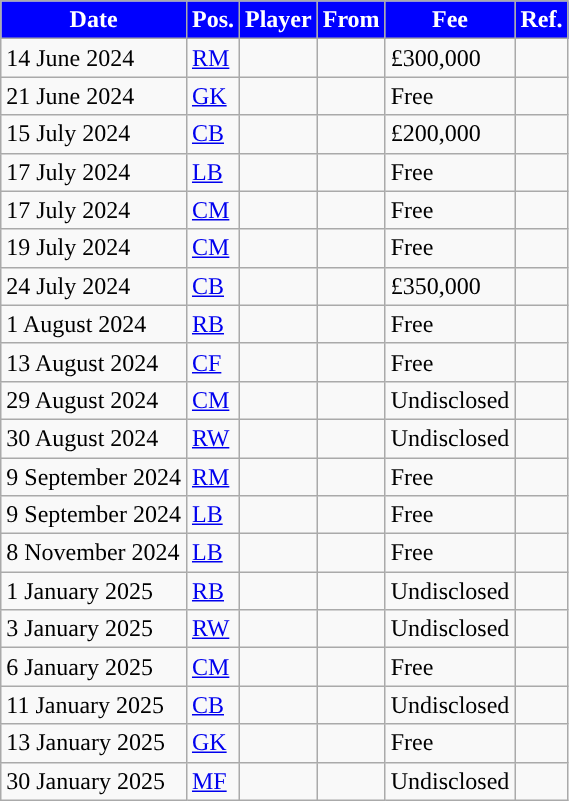<table class="wikitable plainrowheaders sortable">
<tr>
<th style="background:#0000FF; color:#FFFFFF; ">Date</th>
<th style="background:#0000FF; color:#FFFFFF; ">Pos.</th>
<th style="background:#0000FF; color:#FFFFFF; ">Player</th>
<th style="background:#0000FF; color:#FFFFFF; ">From</th>
<th style="background:#0000FF; color:#FFFFFF; ">Fee</th>
<th style="background:#0000FF; color:#FFFFFF; ">Ref.</th>
</tr>
<tr>
<td>14 June 2024</td>
<td><a href='#'>RM</a></td>
<td></td>
<td></td>
<td>£300,000</td>
<td></td>
</tr>
<tr>
<td>21 June 2024</td>
<td><a href='#'>GK</a></td>
<td></td>
<td></td>
<td>Free</td>
<td></td>
</tr>
<tr>
<td>15 July 2024</td>
<td><a href='#'>CB</a></td>
<td></td>
<td></td>
<td>£200,000</td>
<td></td>
</tr>
<tr>
<td>17 July 2024</td>
<td><a href='#'>LB</a></td>
<td></td>
<td></td>
<td>Free</td>
<td></td>
</tr>
<tr>
<td>17 July 2024</td>
<td><a href='#'>CM</a></td>
<td></td>
<td></td>
<td>Free</td>
<td></td>
</tr>
<tr>
<td>19 July 2024</td>
<td><a href='#'>CM</a></td>
<td></td>
<td></td>
<td>Free</td>
<td></td>
</tr>
<tr>
<td>24 July 2024</td>
<td><a href='#'>CB</a></td>
<td></td>
<td></td>
<td>£350,000</td>
<td></td>
</tr>
<tr>
<td>1 August 2024</td>
<td><a href='#'>RB</a></td>
<td></td>
<td></td>
<td>Free</td>
<td></td>
</tr>
<tr>
<td>13 August 2024</td>
<td><a href='#'>CF</a></td>
<td></td>
<td></td>
<td>Free</td>
<td></td>
</tr>
<tr>
<td>29 August 2024</td>
<td><a href='#'>CM</a></td>
<td></td>
<td></td>
<td>Undisclosed</td>
<td></td>
</tr>
<tr>
<td>30 August 2024</td>
<td><a href='#'>RW</a></td>
<td></td>
<td></td>
<td>Undisclosed</td>
<td></td>
</tr>
<tr>
<td>9 September 2024</td>
<td><a href='#'>RM</a></td>
<td></td>
<td></td>
<td>Free</td>
<td></td>
</tr>
<tr>
<td>9 September 2024</td>
<td><a href='#'>LB</a></td>
<td></td>
<td></td>
<td>Free</td>
<td></td>
</tr>
<tr>
<td>8 November 2024</td>
<td><a href='#'>LB</a></td>
<td></td>
<td></td>
<td>Free</td>
<td></td>
</tr>
<tr>
<td>1 January 2025</td>
<td><a href='#'>RB</a></td>
<td></td>
<td></td>
<td>Undisclosed</td>
<td></td>
</tr>
<tr>
<td>3 January 2025</td>
<td><a href='#'>RW</a></td>
<td></td>
<td></td>
<td>Undisclosed</td>
<td></td>
</tr>
<tr>
<td>6 January 2025</td>
<td><a href='#'>CM</a></td>
<td></td>
<td></td>
<td>Free</td>
<td></td>
</tr>
<tr>
<td>11 January 2025</td>
<td><a href='#'>CB</a></td>
<td></td>
<td></td>
<td>Undisclosed</td>
<td></td>
</tr>
<tr>
<td>13 January 2025</td>
<td><a href='#'>GK</a></td>
<td></td>
<td></td>
<td>Free</td>
<td></td>
</tr>
<tr>
<td>30 January 2025</td>
<td><a href='#'>MF</a></td>
<td></td>
<td></td>
<td>Undisclosed</td>
<td></td>
</tr>
</table>
